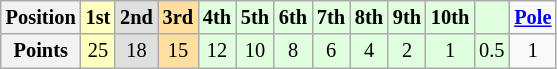<table class="wikitable" style="font-size:85%; text-align:center;">
<tr>
<th>Position</th>
<td style="background:#ffffbf;"><strong>1st</strong></td>
<td style="background:#dfdfdf;"><strong>2nd</strong></td>
<td style="background:#ffdf9f;"><strong>3rd</strong></td>
<td style="background:#dfffdf;"><strong>4th</strong></td>
<td style="background:#dfffdf;"><strong>5th</strong></td>
<td style="background:#dfffdf;"><strong>6th</strong></td>
<td style="background:#dfffdf;"><strong>7th</strong></td>
<td style="background:#dfffdf;"><strong>8th</strong></td>
<td style="background:#dfffdf;"><strong>9th</strong></td>
<td style="background:#dfffdf;"><strong>10th</strong></td>
<td style="background:#dfffdf;"><strong></strong></td>
<td><strong><a href='#'>Pole</a></strong></td>
</tr>
<tr>
<th>Points</th>
<td style="background:#ffffbf;">25</td>
<td style="background:#dfdfdf;">18</td>
<td style="background:#ffdf9f;">15</td>
<td style="background:#dfffdf;">12</td>
<td style="background:#dfffdf;">10</td>
<td style="background:#dfffdf;">8</td>
<td style="background:#dfffdf;">6</td>
<td style="background:#dfffdf;">4</td>
<td style="background:#dfffdf;">2</td>
<td style="background:#dfffdf;">1</td>
<td style="background:#dfffdf;">0.5</td>
<td>1</td>
</tr>
</table>
